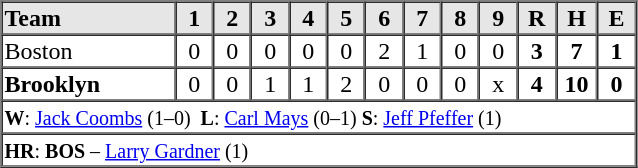<table border=1 cellspacing=0 width=425 style="margin-left:3em;">
<tr style="text-align:center; background-color:#e6e6e6;">
<th align=left width=125>Team</th>
<th width=25>1</th>
<th width=25>2</th>
<th width=25>3</th>
<th width=25>4</th>
<th width=25>5</th>
<th width=25>6</th>
<th width=25>7</th>
<th width=25>8</th>
<th width=25>9</th>
<th width=25>R</th>
<th width=25>H</th>
<th width=25>E</th>
</tr>
<tr style="text-align:center;">
<td align=left>Boston</td>
<td>0</td>
<td>0</td>
<td>0</td>
<td>0</td>
<td>0</td>
<td>2</td>
<td>1</td>
<td>0</td>
<td>0</td>
<td><strong>3</strong></td>
<td><strong>7</strong></td>
<td><strong>1</strong></td>
</tr>
<tr style="text-align:center;">
<td align=left><strong>Brooklyn</strong></td>
<td>0</td>
<td>0</td>
<td>1</td>
<td>1</td>
<td>2</td>
<td>0</td>
<td>0</td>
<td>0</td>
<td>x</td>
<td><strong>4</strong></td>
<td><strong>10</strong></td>
<td><strong>0</strong></td>
</tr>
<tr style="text-align:left;">
<td colspan=13><small><strong>W</strong>: <a href='#'>Jack Coombs</a> (1–0)  <strong>L</strong>: <a href='#'>Carl Mays</a> (0–1) <strong>S</strong>: <a href='#'>Jeff Pfeffer</a> (1)</small></td>
</tr>
<tr style="text-align:left;">
<td colspan=13><small><strong>HR</strong>: <strong>BOS</strong> – <a href='#'>Larry Gardner</a> (1)</small></td>
</tr>
</table>
